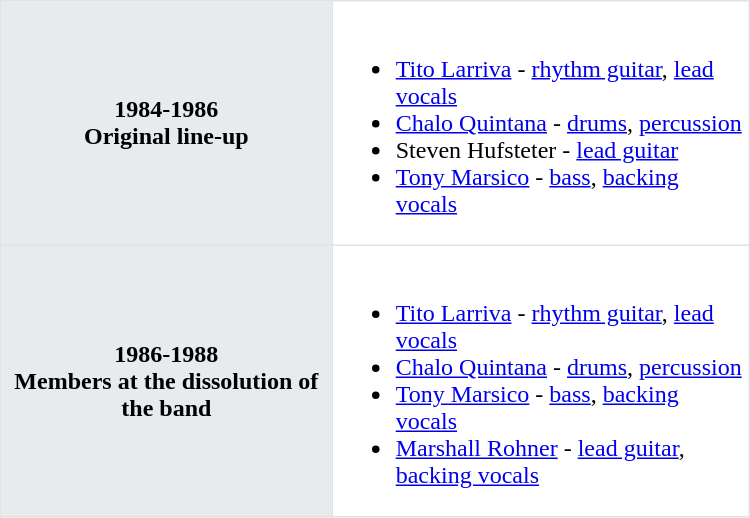<table class="toccolours"  border=1 cellpadding=2 cellspacing=0 style="width: 500px; margin: 0 0 1em 1em; border-collapse: collapse; border: 1px solid #E2E2E2;">
<tr>
<th bgcolor="#E7EBEE">1984-1986<br>Original line-up</th>
<td><br><ul><li><a href='#'>Tito Larriva</a> - <a href='#'>rhythm guitar</a>, <a href='#'>lead vocals</a></li><li><a href='#'>Chalo Quintana</a> - <a href='#'>drums</a>, <a href='#'>percussion</a></li><li>Steven Hufsteter - <a href='#'>lead guitar</a></li><li><a href='#'>Tony Marsico</a> - <a href='#'>bass</a>, <a href='#'>backing vocals</a></li></ul></td>
</tr>
<tr>
<th bgcolor="#E7EBEE">1986-1988<br>Members at the dissolution of the band</th>
<td><br><ul><li><a href='#'>Tito Larriva</a> - <a href='#'>rhythm guitar</a>, <a href='#'>lead vocals</a></li><li><a href='#'>Chalo Quintana</a> - <a href='#'>drums</a>, <a href='#'>percussion</a></li><li><a href='#'>Tony Marsico</a> - <a href='#'>bass</a>, <a href='#'>backing vocals</a></li><li><a href='#'>Marshall Rohner</a> - <a href='#'>lead guitar</a>, <a href='#'>backing vocals</a></li></ul></td>
</tr>
</table>
